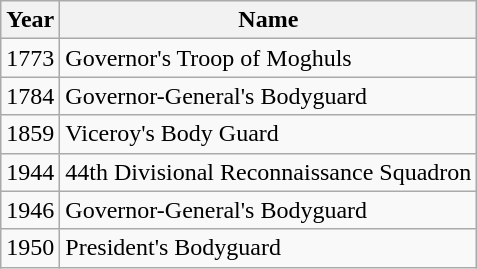<table class="wikitable">
<tr>
<th>Year</th>
<th>Name</th>
</tr>
<tr>
<td>1773</td>
<td>Governor's Troop of Moghuls</td>
</tr>
<tr>
<td>1784</td>
<td>Governor-General's Bodyguard</td>
</tr>
<tr>
<td>1859</td>
<td>Viceroy's Body Guard</td>
</tr>
<tr>
<td>1944</td>
<td>44th Divisional Reconnaissance Squadron</td>
</tr>
<tr>
<td>1946</td>
<td>Governor-General's Bodyguard</td>
</tr>
<tr>
<td>1950</td>
<td>President's Bodyguard</td>
</tr>
</table>
